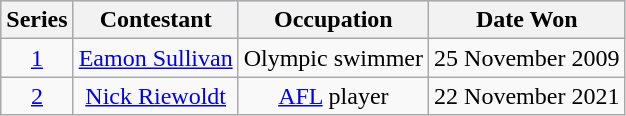<table class="wikitable plainrowheaders" style="text-align:center">
<tr style="background:#C1D8FF">
<th>Series</th>
<th>Contestant</th>
<th>Occupation</th>
<th>Date Won</th>
</tr>
<tr>
<td><a href='#'>1</a></td>
<td><a href='#'>Eamon Sullivan</a></td>
<td>Olympic swimmer</td>
<td>25 November 2009</td>
</tr>
<tr>
<td><a href='#'>2</a></td>
<td><a href='#'>Nick Riewoldt</a></td>
<td><a href='#'>AFL</a> player</td>
<td>22 November 2021</td>
</tr>
</table>
